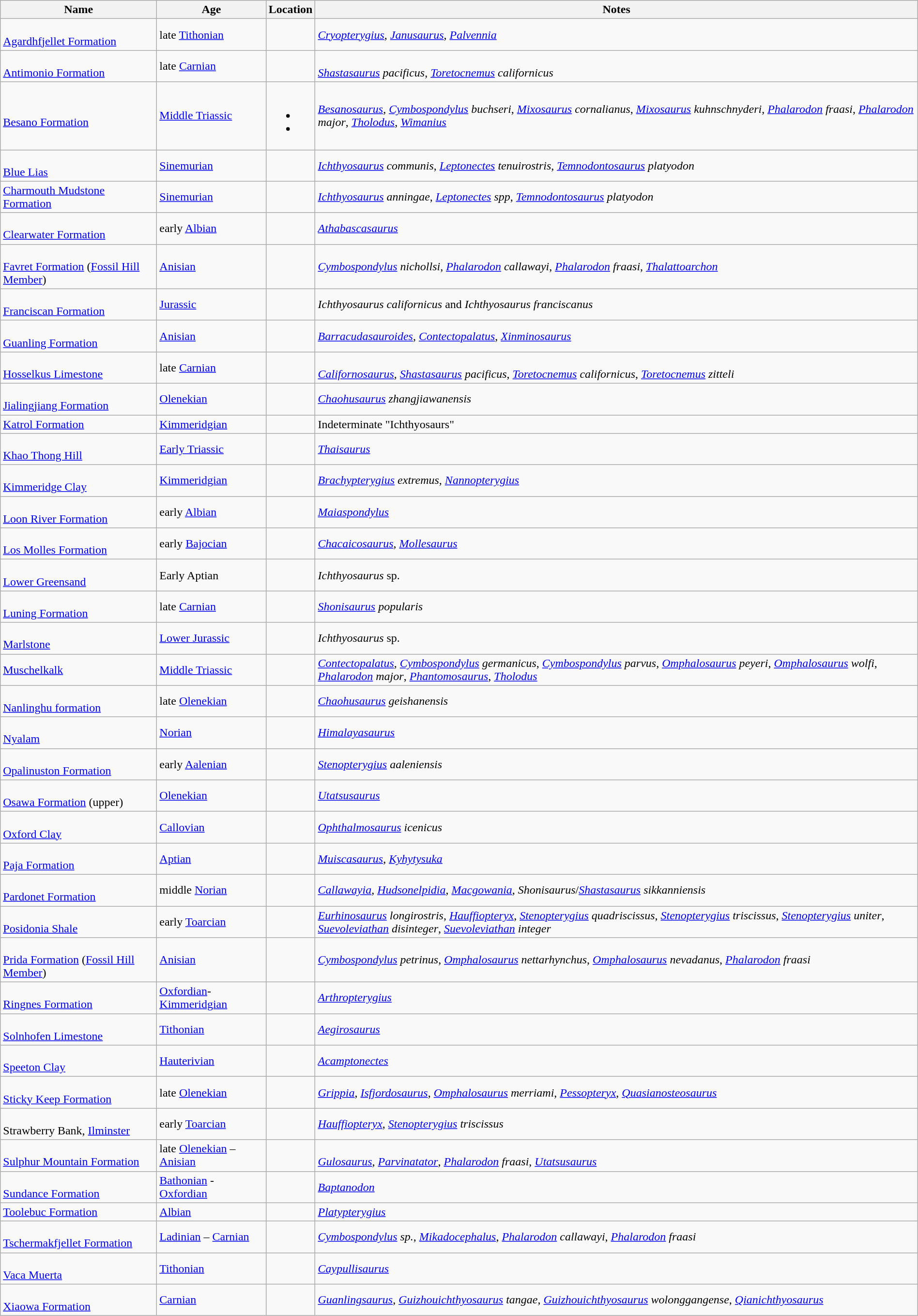<table class="wikitable sortable" style="margin:auto; width:100%;">
<tr>
<th>Name</th>
<th>Age</th>
<th>Location</th>
<th>Notes</th>
</tr>
<tr>
<td><br><a href='#'>Agardhfjellet Formation</a></td>
<td>late <a href='#'>Tithonian</a></td>
<td></td>
<td><em><a href='#'>Cryopterygius</a></em>, <em><a href='#'>Janusaurus</a></em>, <em><a href='#'>Palvennia</a></em></td>
</tr>
<tr>
<td><br><a href='#'>Antimonio Formation</a></td>
<td>late <a href='#'>Carnian</a></td>
<td></td>
<td><br><em><a href='#'>Shastasaurus</a> pacificus</em>, <em><a href='#'>Toretocnemus</a> californicus</em></td>
</tr>
<tr>
<td><br><a href='#'>Besano Formation</a></td>
<td><a href='#'>Middle Triassic</a></td>
<td><br><ul><li></li><li></li></ul></td>
<td><em><a href='#'>Besanosaurus</a></em>, <em><a href='#'>Cymbospondylus</a> buchseri</em>, <em><a href='#'>Mixosaurus</a> cornalianus</em>, <em><a href='#'>Mixosaurus</a> kuhnschnyderi</em>, <em><a href='#'>Phalarodon</a> fraasi</em>, <em><a href='#'>Phalarodon</a> major</em>, <em><a href='#'>Tholodus</a></em>, <em><a href='#'>Wimanius</a></em></td>
</tr>
<tr>
<td><br><a href='#'>Blue Lias</a></td>
<td><a href='#'>Sinemurian</a></td>
<td></td>
<td><em><a href='#'>Ichthyosaurus</a> communis</em>, <em><a href='#'>Leptonectes</a> tenuirostris</em>, <em><a href='#'>Temnodontosaurus</a> platyodon</em></td>
</tr>
<tr>
<td><a href='#'>Charmouth Mudstone Formation</a></td>
<td><a href='#'>Sinemurian</a></td>
<td></td>
<td><em><a href='#'>Ichthyosaurus</a> anningae</em>, <em><a href='#'>Leptonectes</a> spp</em>, <em><a href='#'>Temnodontosaurus</a> platyodon</em></td>
</tr>
<tr>
<td><br><a href='#'>Clearwater Formation</a></td>
<td>early <a href='#'>Albian</a></td>
<td></td>
<td><em><a href='#'>Athabascasaurus</a></em></td>
</tr>
<tr>
<td><br><a href='#'>Favret Formation</a> (<a href='#'>Fossil Hill Member</a>)</td>
<td><a href='#'>Anisian</a></td>
<td></td>
<td><em><a href='#'>Cymbospondylus</a> nichollsi</em>, <em><a href='#'>Phalarodon</a> callawayi</em>, <em><a href='#'>Phalarodon</a> fraasi</em>, <em><a href='#'>Thalattoarchon</a></em></td>
</tr>
<tr>
<td><br><a href='#'>Franciscan Formation</a></td>
<td><a href='#'>Jurassic</a></td>
<td></td>
<td><em>Ichthyosaurus californicus</em> and <em>Ichthyosaurus franciscanus</em></td>
</tr>
<tr>
<td><br><a href='#'>Guanling Formation</a></td>
<td><a href='#'>Anisian</a></td>
<td></td>
<td><em><a href='#'>Barracudasauroides</a></em>, <em><a href='#'>Contectopalatus</a></em>, <em><a href='#'>Xinminosaurus</a></em></td>
</tr>
<tr>
<td><br><a href='#'>Hosselkus Limestone</a></td>
<td>late <a href='#'>Carnian</a></td>
<td></td>
<td><br><em><a href='#'>Californosaurus</a></em>, <em><a href='#'>Shastasaurus</a> pacificus</em>, <em><a href='#'>Toretocnemus</a> californicus</em>, <em><a href='#'>Toretocnemus</a> zitteli</em></td>
</tr>
<tr>
<td><br><a href='#'>Jialingjiang Formation</a></td>
<td><a href='#'>Olenekian</a></td>
<td></td>
<td><em><a href='#'>Chaohusaurus</a> zhangjiawanensis</em></td>
</tr>
<tr>
<td><a href='#'>Katrol Formation</a></td>
<td><a href='#'>Kimmeridgian</a></td>
<td></td>
<td>Indeterminate "Ichthyosaurs"</td>
</tr>
<tr>
<td><br><a href='#'>Khao Thong Hill</a></td>
<td><a href='#'>Early Triassic</a></td>
<td></td>
<td><em><a href='#'>Thaisaurus</a></em></td>
</tr>
<tr>
<td><br><a href='#'>Kimmeridge Clay</a></td>
<td><a href='#'>Kimmeridgian</a></td>
<td></td>
<td><em><a href='#'>Brachypterygius</a> extremus</em>, <em><a href='#'>Nannopterygius</a></em></td>
</tr>
<tr>
<td><br><a href='#'>Loon River Formation</a></td>
<td>early <a href='#'>Albian</a></td>
<td></td>
<td><em><a href='#'>Maiaspondylus</a></em></td>
</tr>
<tr>
<td><br><a href='#'>Los Molles Formation</a></td>
<td>early <a href='#'>Bajocian</a></td>
<td></td>
<td><em><a href='#'>Chacaicosaurus</a></em>, <em><a href='#'>Mollesaurus</a></em></td>
</tr>
<tr>
<td><br><a href='#'>Lower Greensand</a></td>
<td>Early Aptian</td>
<td></td>
<td><em>Ichthyosaurus</em> sp.</td>
</tr>
<tr>
<td><br><a href='#'>Luning Formation</a></td>
<td>late <a href='#'>Carnian</a></td>
<td></td>
<td><em><a href='#'>Shonisaurus</a> popularis</em></td>
</tr>
<tr>
<td><br><a href='#'>Marlstone</a></td>
<td><a href='#'>Lower Jurassic</a></td>
<td></td>
<td><em>Ichthyosaurus</em> sp.</td>
</tr>
<tr>
<td><a href='#'>Muschelkalk</a></td>
<td><a href='#'>Middle Triassic</a></td>
<td></td>
<td><em><a href='#'>Contectopalatus</a></em>, <em><a href='#'>Cymbospondylus</a> germanicus</em>, <em><a href='#'>Cymbospondylus</a> parvus</em>, <em><a href='#'>Omphalosaurus</a> peyeri</em>, <em><a href='#'>Omphalosaurus</a> wolfi</em>, <em><a href='#'>Phalarodon</a> major</em>, <em><a href='#'>Phantomosaurus</a></em>, <em><a href='#'>Tholodus</a></em></td>
</tr>
<tr>
<td><br><a href='#'>Nanlinghu formation</a></td>
<td>late <a href='#'>Olenekian</a></td>
<td></td>
<td><em><a href='#'>Chaohusaurus</a> geishanensis</em></td>
</tr>
<tr>
<td><br><a href='#'>Nyalam</a></td>
<td><a href='#'>Norian</a></td>
<td></td>
<td><em><a href='#'>Himalayasaurus</a></em></td>
</tr>
<tr>
<td><br><a href='#'>Opalinuston Formation</a></td>
<td>early <a href='#'>Aalenian</a></td>
<td></td>
<td><em><a href='#'>Stenopterygius</a> aaleniensis</em></td>
</tr>
<tr>
<td><br><a href='#'>Osawa Formation</a> (upper)</td>
<td><a href='#'>Olenekian</a></td>
<td></td>
<td><em><a href='#'>Utatsusaurus</a></em></td>
</tr>
<tr>
<td><br><a href='#'>Oxford Clay</a></td>
<td><a href='#'>Callovian</a></td>
<td></td>
<td><em><a href='#'>Ophthalmosaurus</a> icenicus</em></td>
</tr>
<tr>
<td><br><a href='#'>Paja Formation</a></td>
<td><a href='#'>Aptian</a></td>
<td></td>
<td><em><a href='#'>Muiscasaurus</a></em>, <em><a href='#'>Kyhytysuka</a></em></td>
</tr>
<tr>
<td><br><a href='#'>Pardonet Formation</a></td>
<td>middle <a href='#'>Norian</a></td>
<td></td>
<td><em><a href='#'>Callawayia</a></em>, <em><a href='#'>Hudsonelpidia</a></em>, <em><a href='#'>Macgowania</a></em>, <em>Shonisaurus</em>/<em><a href='#'>Shastasaurus</a> sikkanniensis</em></td>
</tr>
<tr>
<td><br><a href='#'>Posidonia Shale</a></td>
<td>early <a href='#'>Toarcian</a></td>
<td></td>
<td><em><a href='#'>Eurhinosaurus</a> longirostris</em>, <em><a href='#'>Hauffiopteryx</a></em>, <em><a href='#'>Stenopterygius</a> quadriscissus</em>, <em><a href='#'>Stenopterygius</a> triscissus</em>, <em><a href='#'>Stenopterygius</a> uniter</em>, <em><a href='#'>Suevoleviathan</a> disinteger</em>, <em><a href='#'>Suevoleviathan</a> integer</em></td>
</tr>
<tr>
<td><br><a href='#'>Prida Formation</a> (<a href='#'>Fossil Hill Member</a>)</td>
<td><a href='#'>Anisian</a></td>
<td></td>
<td><em><a href='#'>Cymbospondylus</a> petrinus</em>, <em><a href='#'>Omphalosaurus</a> nettarhynchus</em>, <em><a href='#'>Omphalosaurus</a> nevadanus</em>, <em><a href='#'>Phalarodon</a> fraasi</em></td>
</tr>
<tr>
<td><br><a href='#'>Ringnes Formation</a></td>
<td><a href='#'>Oxfordian</a>-<a href='#'>Kimmeridgian</a></td>
<td></td>
<td><em><a href='#'>Arthropterygius</a></em></td>
</tr>
<tr>
<td><br><a href='#'>Solnhofen Limestone</a></td>
<td><a href='#'>Tithonian</a></td>
<td></td>
<td><em><a href='#'>Aegirosaurus</a></em></td>
</tr>
<tr>
<td><br><a href='#'>Speeton Clay</a></td>
<td><a href='#'>Hauterivian</a></td>
<td></td>
<td><em><a href='#'>Acamptonectes</a></em></td>
</tr>
<tr>
<td><br><a href='#'>Sticky Keep Formation</a></td>
<td>late <a href='#'>Olenekian</a></td>
<td></td>
<td><em><a href='#'>Grippia</a></em>, <em><a href='#'>Isfjordosaurus</a></em>, <em><a href='#'>Omphalosaurus</a> merriami</em>, <em><a href='#'>Pessopteryx</a></em>, <em><a href='#'>Quasianosteosaurus</a></em></td>
</tr>
<tr>
<td><br>Strawberry Bank, <a href='#'>Ilminster</a></td>
<td>early <a href='#'>Toarcian</a></td>
<td></td>
<td><em><a href='#'>Hauffiopteryx</a></em>, <em><a href='#'>Stenopterygius</a> triscissus</em></td>
</tr>
<tr>
<td><br><a href='#'>Sulphur Mountain Formation</a></td>
<td>late <a href='#'>Olenekian</a> – <a href='#'>Anisian</a></td>
<td></td>
<td><br><em><a href='#'>Gulosaurus</a></em>, <em><a href='#'>Parvinatator</a></em>, <em><a href='#'>Phalarodon</a> fraasi</em>, <em><a href='#'>Utatsusaurus</a></em></td>
</tr>
<tr>
<td><br><a href='#'>Sundance Formation</a></td>
<td><a href='#'>Bathonian</a> - <a href='#'>Oxfordian</a></td>
<td></td>
<td><em><a href='#'>Baptanodon</a></em></td>
</tr>
<tr>
<td><a href='#'>Toolebuc Formation</a></td>
<td><a href='#'>Albian</a></td>
<td></td>
<td><em><a href='#'>Platypterygius</a></em></td>
</tr>
<tr>
<td><br><a href='#'>Tschermakfjellet Formation</a></td>
<td><a href='#'>Ladinian</a> – <a href='#'>Carnian</a></td>
<td></td>
<td><em><a href='#'>Cymbospondylus</a> sp.</em>, <em><a href='#'>Mikadocephalus</a></em>, <em><a href='#'>Phalarodon</a> callawayi</em>, <em><a href='#'>Phalarodon</a> fraasi</em></td>
</tr>
<tr>
<td><br><a href='#'>Vaca Muerta</a></td>
<td><a href='#'>Tithonian</a></td>
<td></td>
<td><em><a href='#'>Caypullisaurus</a></em></td>
</tr>
<tr>
<td><br><a href='#'>Xiaowa Formation</a></td>
<td><a href='#'>Carnian</a></td>
<td></td>
<td><em><a href='#'>Guanlingsaurus</a></em>, <em><a href='#'>Guizhouichthyosaurus</a> tangae</em>, <em><a href='#'>Guizhouichthyosaurus</a> wolonggangense</em>, <em><a href='#'>Qianichthyosaurus</a></em></td>
</tr>
</table>
